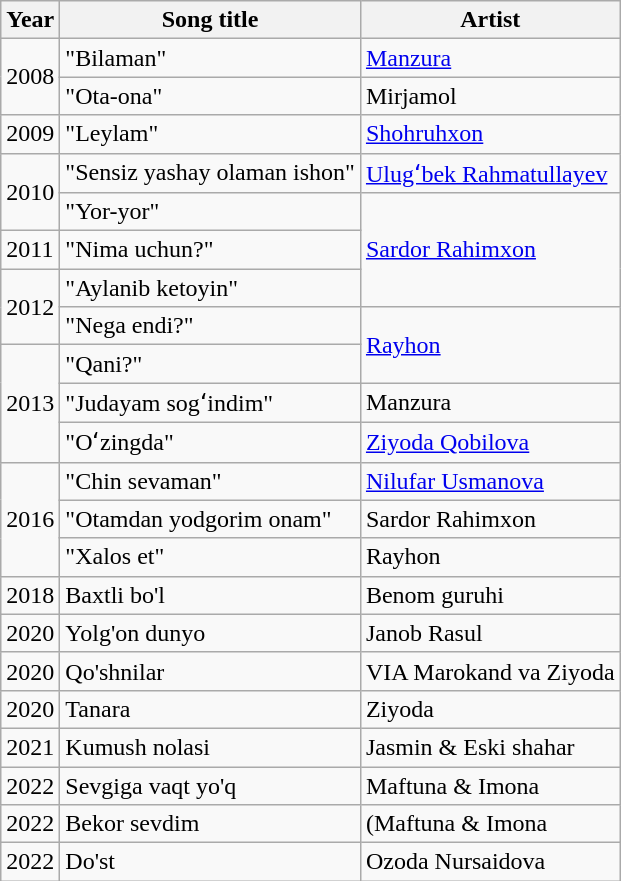<table class="wikitable plainrowheaders">
<tr>
<th>Year</th>
<th>Song title</th>
<th>Artist</th>
</tr>
<tr>
<td rowspan=2>2008</td>
<td>"Bilaman"</td>
<td><a href='#'>Manzura</a></td>
</tr>
<tr>
<td>"Ota-ona"</td>
<td>Mirjamol</td>
</tr>
<tr>
<td rowspan=1>2009</td>
<td>"Leylam"</td>
<td><a href='#'>Shohruhxon</a></td>
</tr>
<tr>
<td rowspan=2>2010</td>
<td>"Sensiz yashay olaman ishon"</td>
<td><a href='#'>Ulugʻbek Rahmatullayev</a></td>
</tr>
<tr>
<td>"Yor-yor"</td>
<td rowspan=3><a href='#'>Sardor Rahimxon</a></td>
</tr>
<tr>
<td rowspan=1>2011</td>
<td>"Nima uchun?"</td>
</tr>
<tr>
<td rowspan=2>2012</td>
<td>"Aylanib ketoyin"</td>
</tr>
<tr>
<td>"Nega endi?"</td>
<td rowspan=2><a href='#'>Rayhon</a></td>
</tr>
<tr>
<td rowspan=3>2013</td>
<td>"Qani?"</td>
</tr>
<tr>
<td>"Judayam sogʻindim"</td>
<td>Manzura</td>
</tr>
<tr>
<td>"Oʻzingda"</td>
<td><a href='#'>Ziyoda Qobilova</a></td>
</tr>
<tr>
<td rowspan=3>2016</td>
<td>"Chin sevaman"</td>
<td rowspan=1><a href='#'>Nilufar Usmanova</a></td>
</tr>
<tr>
<td>"Otamdan yodgorim onam"</td>
<td rowspan=1>Sardor Rahimxon</td>
</tr>
<tr>
<td>"Xalos et"</td>
<td rowspan=1>Rayhon</td>
</tr>
<tr>
<td>2018</td>
<td>Baxtli bo'l</td>
<td rowspan=1>Benom guruhi</td>
</tr>
<tr>
<td>2020</td>
<td>Yolg'on dunyo</td>
<td rowspan="1">Janob Rasul</td>
</tr>
<tr>
<td>2020</td>
<td>Qo'shnilar</td>
<td>VIA Marokand va Ziyoda</td>
</tr>
<tr>
<td>2020</td>
<td>Tanara</td>
<td>Ziyoda</td>
</tr>
<tr>
<td>2021</td>
<td>Kumush nolasi</td>
<td rowspan="1">Jasmin & Eski shahar</td>
</tr>
<tr>
<td>2022</td>
<td>Sevgiga vaqt yo'q</td>
<td>Maftuna & Imona</td>
</tr>
<tr>
<td>2022</td>
<td>Bekor sevdim</td>
<td>(Maftuna & Imona</td>
</tr>
<tr>
<td>2022</td>
<td>Do'st</td>
<td>Ozoda Nursaidova</td>
</tr>
</table>
